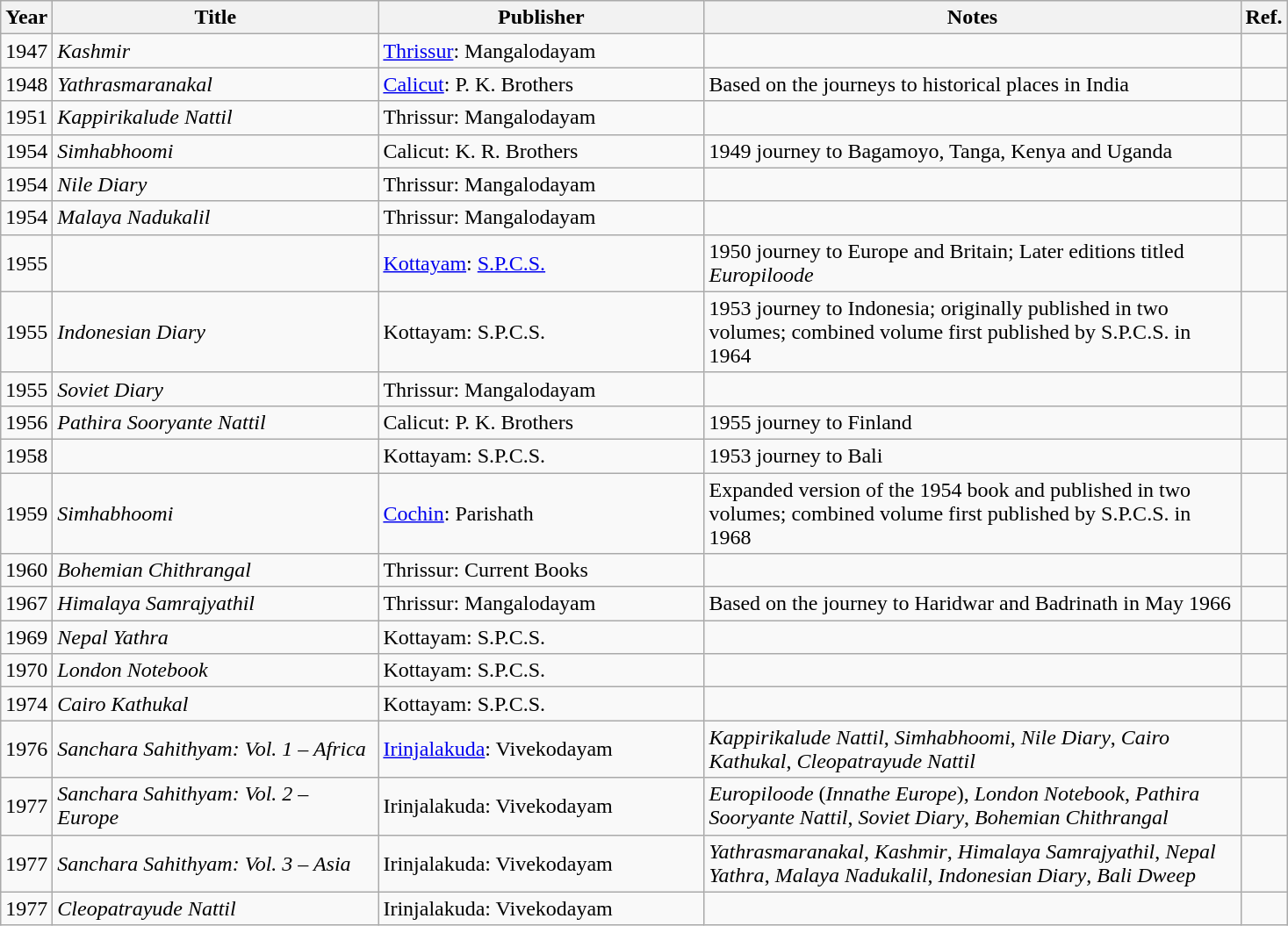<table class="wikitable">
<tr>
<th>Year</th>
<th ! style=width:15em>Title</th>
<th ! style=width:15em>Publisher</th>
<th ! style=width:25em>Notes</th>
<th>Ref.</th>
</tr>
<tr>
<td>1947</td>
<td><em>Kashmir</em></td>
<td><a href='#'>Thrissur</a>: Mangalodayam</td>
<td></td>
<td></td>
</tr>
<tr>
<td>1948</td>
<td><em>Yathrasmaranakal</em></td>
<td><a href='#'>Calicut</a>: P. K. Brothers</td>
<td>Based on the journeys to historical places in India</td>
<td></td>
</tr>
<tr>
<td>1951</td>
<td><em>Kappirikalude Nattil</em></td>
<td>Thrissur: Mangalodayam</td>
<td></td>
<td></td>
</tr>
<tr>
<td>1954</td>
<td><em>Simhabhoomi</em></td>
<td>Calicut: K. R. Brothers</td>
<td>1949 journey to Bagamoyo, Tanga, Kenya and Uganda</td>
<td></td>
</tr>
<tr>
<td>1954</td>
<td><em>Nile Diary</em></td>
<td>Thrissur: Mangalodayam</td>
<td></td>
<td></td>
</tr>
<tr>
<td>1954</td>
<td><em>Malaya Nadukalil</em></td>
<td>Thrissur: Mangalodayam</td>
<td></td>
<td></td>
</tr>
<tr>
<td>1955</td>
<td><em></em></td>
<td><a href='#'>Kottayam</a>: <a href='#'>S.P.C.S.</a></td>
<td>1950 journey to Europe and Britain; Later editions titled <em>Europiloode</em><br></td>
<td></td>
</tr>
<tr>
<td>1955</td>
<td><em>Indonesian Diary</em></td>
<td>Kottayam: S.P.C.S.</td>
<td>1953 journey to Indonesia; originally published in two volumes; combined volume first published by S.P.C.S. in 1964</td>
<td></td>
</tr>
<tr>
<td>1955</td>
<td><em>Soviet Diary</em></td>
<td>Thrissur: Mangalodayam</td>
<td></td>
<td></td>
</tr>
<tr>
<td>1956</td>
<td><em>Pathira Sooryante Nattil</em></td>
<td>Calicut: P. K. Brothers</td>
<td>1955 journey to Finland</td>
<td></td>
</tr>
<tr>
<td>1958</td>
<td><em></em></td>
<td>Kottayam: S.P.C.S.</td>
<td>1953 journey to Bali<br></td>
<td></td>
</tr>
<tr>
<td>1959</td>
<td><em>Simhabhoomi</em></td>
<td><a href='#'>Cochin</a>: Parishath</td>
<td>Expanded version of the 1954 book and published in two volumes; combined volume first published by S.P.C.S. in 1968</td>
<td></td>
</tr>
<tr>
<td>1960</td>
<td><em>Bohemian Chithrangal</em></td>
<td>Thrissur: Current Books</td>
<td></td>
<td></td>
</tr>
<tr>
<td>1967</td>
<td><em>Himalaya Samrajyathil</em></td>
<td>Thrissur: Mangalodayam</td>
<td>Based on the journey to Haridwar and Badrinath in May 1966<br> </td>
<td></td>
</tr>
<tr>
<td>1969</td>
<td><em>Nepal Yathra</em></td>
<td>Kottayam: S.P.C.S.</td>
<td></td>
<td></td>
</tr>
<tr>
<td>1970</td>
<td><em>London Notebook</em></td>
<td>Kottayam: S.P.C.S.</td>
<td></td>
<td></td>
</tr>
<tr>
<td>1974</td>
<td><em>Cairo Kathukal</em></td>
<td>Kottayam: S.P.C.S.</td>
<td></td>
<td></td>
</tr>
<tr>
<td>1976</td>
<td><em>Sanchara Sahithyam: Vol. 1 – Africa</em></td>
<td><a href='#'>Irinjalakuda</a>: Vivekodayam</td>
<td><em>Kappirikalude Nattil</em>, <em>Simhabhoomi</em>, <em>Nile Diary</em>, <em>Cairo Kathukal</em>, <em>Cleopatrayude Nattil</em></td>
<td></td>
</tr>
<tr>
<td>1977</td>
<td><em>Sanchara Sahithyam: Vol. 2 – Europe</em></td>
<td>Irinjalakuda: Vivekodayam</td>
<td><em>Europiloode</em> (<em>Innathe Europe</em>), <em>London Notebook</em>, <em>Pathira Sooryante Nattil</em>, <em>Soviet Diary</em>, <em>Bohemian Chithrangal</em></td>
<td></td>
</tr>
<tr>
<td>1977</td>
<td><em>Sanchara Sahithyam: Vol. 3 – Asia</em></td>
<td>Irinjalakuda: Vivekodayam</td>
<td><em>Yathrasmaranakal</em>, <em>Kashmir</em>, <em>Himalaya Samrajyathil</em>, <em>Nepal Yathra</em>, <em>Malaya Nadukalil</em>, <em>Indonesian Diary</em>, <em>Bali Dweep</em></td>
<td></td>
</tr>
<tr>
<td>1977</td>
<td><em>Cleopatrayude Nattil</em></td>
<td>Irinjalakuda: Vivekodayam</td>
<td></td>
<td></td>
</tr>
</table>
